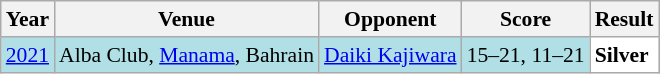<table class="sortable wikitable" style="font-size: 90%;">
<tr>
<th>Year</th>
<th>Venue</th>
<th>Opponent</th>
<th>Score</th>
<th>Result</th>
</tr>
<tr style="background:#B0E0E6">
<td align="center" rowspan=3><a href='#'>2021</a></td>
<td align="left" rowspan=3>Alba Club, <a href='#'>Manama</a>, Bahrain</td>
<td align="left"> <a href='#'>Daiki Kajiwara</a></td>
<td align="left">15–21, 11–21</td>
<td style="text-align:left; background:white" rowspan=3> <strong>Silver</strong></td>
</tr>
</table>
